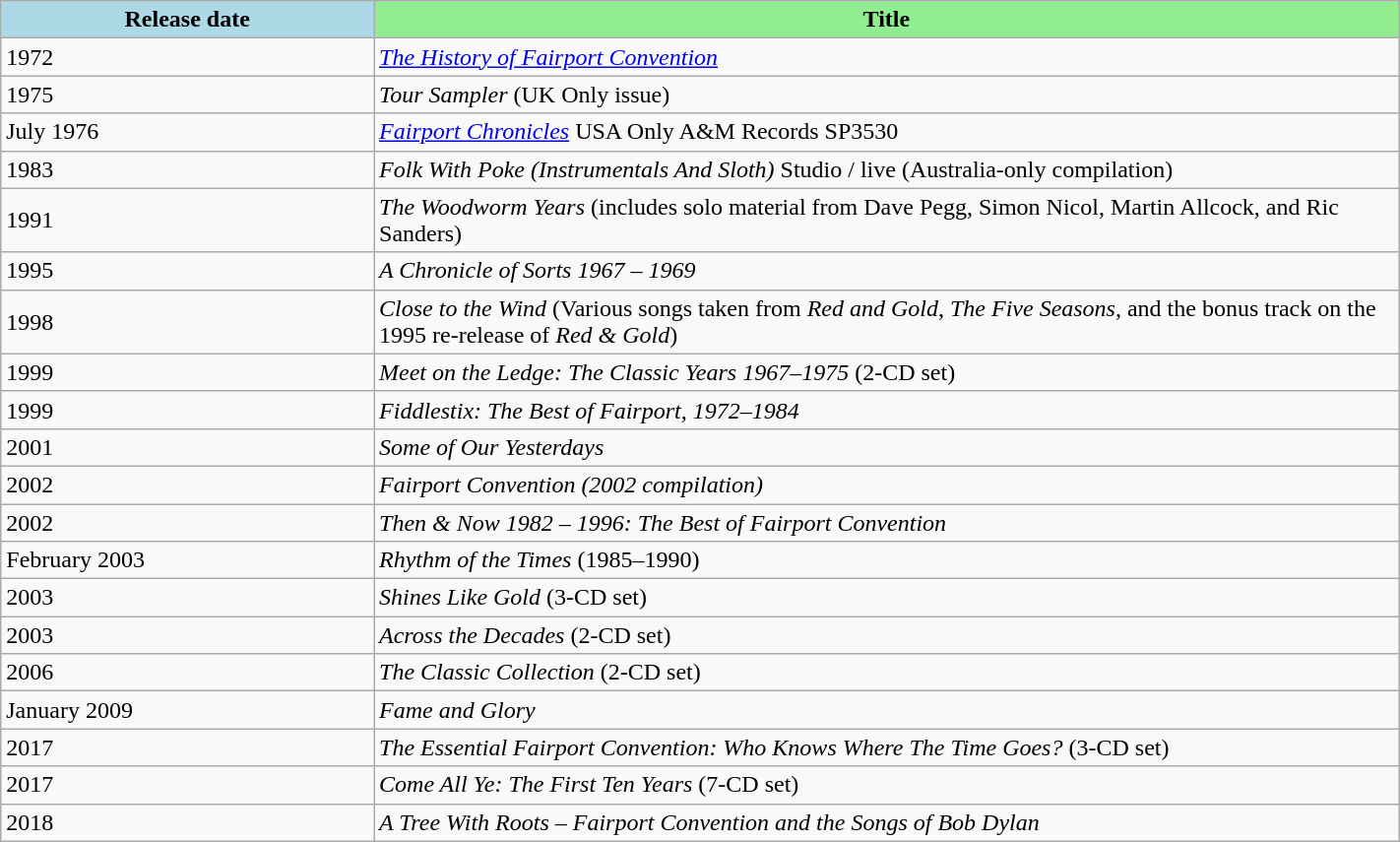<table class="wikitable" style="width:75%; font-size:1em;">
<tr>
<th style="background-color: LightBlue; color: Black; font-weight: bold; text-align: center; width:20%">Release date</th>
<th style="background-color: LightGreen; color: Black; font-weight: bold; text-align: center; width:55%">Title</th>
</tr>
<tr>
<td>1972</td>
<td><em><a href='#'>The History of Fairport Convention</a></em></td>
</tr>
<tr>
<td>1975</td>
<td><em>Tour Sampler</em> (UK Only issue)</td>
</tr>
<tr>
<td>July 1976</td>
<td><em><a href='#'>Fairport Chronicles</a></em> USA Only A&M Records SP3530</td>
</tr>
<tr>
<td>1983</td>
<td><em>Folk With Poke (Instrumentals And Sloth)</em> Studio / live (Australia-only compilation)</td>
</tr>
<tr>
<td>1991</td>
<td><em>The Woodworm Years</em> (includes solo material from Dave Pegg, Simon Nicol, Martin Allcock, and Ric Sanders)</td>
</tr>
<tr>
<td>1995</td>
<td><em>A Chronicle of Sorts 1967 – 1969</em></td>
</tr>
<tr>
<td>1998</td>
<td><em>Close to the Wind</em> (Various songs taken from <em>Red and Gold</em>, <em>The Five Seasons</em>, and the bonus track on the 1995 re-release of <em>Red & Gold</em>)</td>
</tr>
<tr>
<td>1999</td>
<td><em>Meet on the Ledge: The Classic Years 1967–1975</em> (2-CD set)</td>
</tr>
<tr>
<td>1999</td>
<td><em>Fiddlestix: The Best of Fairport, 1972–1984</em></td>
</tr>
<tr>
<td>2001</td>
<td><em>Some of Our Yesterdays</em></td>
</tr>
<tr>
<td>2002</td>
<td><em>Fairport Convention (2002 compilation)</em></td>
</tr>
<tr>
<td>2002</td>
<td><em>Then & Now 1982 – 1996: The Best of Fairport Convention</em></td>
</tr>
<tr>
<td>February 2003</td>
<td><em>Rhythm of the Times</em> (1985–1990)</td>
</tr>
<tr>
<td>2003</td>
<td><em>Shines Like Gold</em> (3-CD set)</td>
</tr>
<tr>
<td>2003</td>
<td><em>Across the Decades</em> (2-CD set)</td>
</tr>
<tr>
<td>2006</td>
<td><em>The Classic Collection</em> (2-CD set)</td>
</tr>
<tr>
<td>January 2009</td>
<td><em>Fame and Glory</em></td>
</tr>
<tr>
<td>2017</td>
<td><em>The Essential Fairport Convention: Who Knows Where The Time Goes?</em> (3-CD set)</td>
</tr>
<tr>
<td>2017</td>
<td><em>Come All Ye: The First Ten Years</em> (7-CD set)</td>
</tr>
<tr>
<td>2018</td>
<td><em>A Tree With Roots – Fairport Convention and the Songs of Bob Dylan</em></td>
</tr>
</table>
